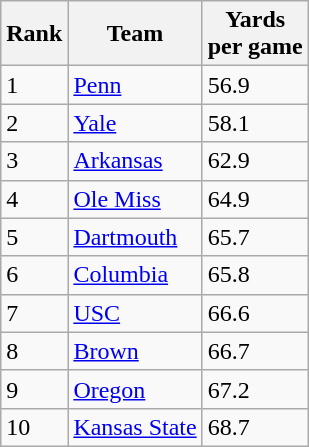<table class="wikitable sortable">
<tr>
<th>Rank</th>
<th>Team</th>
<th>Yards<br>per game</th>
</tr>
<tr>
<td>1</td>
<td><a href='#'>Penn</a></td>
<td>56.9</td>
</tr>
<tr>
<td>2</td>
<td><a href='#'>Yale</a></td>
<td>58.1</td>
</tr>
<tr>
<td>3</td>
<td><a href='#'>Arkansas</a></td>
<td>62.9</td>
</tr>
<tr>
<td>4</td>
<td><a href='#'>Ole Miss</a></td>
<td>64.9</td>
</tr>
<tr>
<td>5</td>
<td><a href='#'>Dartmouth</a></td>
<td>65.7</td>
</tr>
<tr>
<td>6</td>
<td><a href='#'>Columbia</a></td>
<td>65.8</td>
</tr>
<tr>
<td>7</td>
<td><a href='#'>USC</a></td>
<td>66.6</td>
</tr>
<tr>
<td>8</td>
<td><a href='#'>Brown</a></td>
<td>66.7</td>
</tr>
<tr>
<td>9</td>
<td><a href='#'>Oregon</a></td>
<td>67.2</td>
</tr>
<tr>
<td>10</td>
<td><a href='#'>Kansas State</a></td>
<td>68.7</td>
</tr>
</table>
